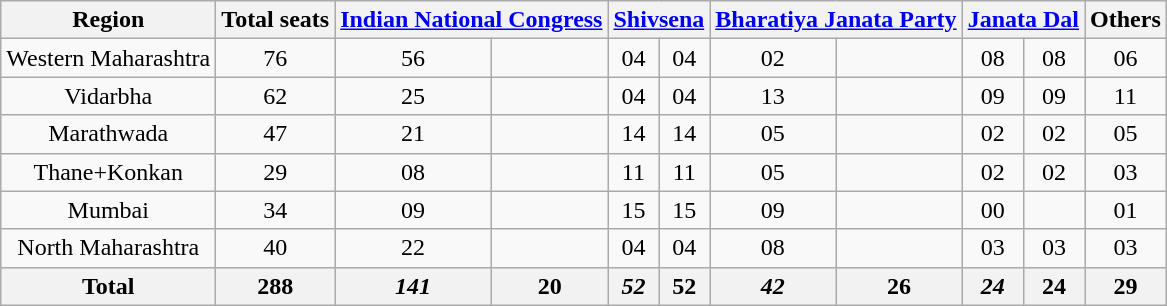<table class="wikitable sortable" style="text-align:center;">
<tr>
<th>Region</th>
<th>Total seats</th>
<th colspan="2"><a href='#'>Indian National Congress</a></th>
<th colspan="2"><a href='#'>Shivsena</a></th>
<th colspan="2"><a href='#'>Bharatiya Janata Party</a></th>
<th colspan="2"><a href='#'>Janata Dal</a></th>
<th>Others</th>
</tr>
<tr>
<td>Western Maharashtra</td>
<td>76</td>
<td>56</td>
<td></td>
<td>04</td>
<td> 04</td>
<td>02</td>
<td></td>
<td>08</td>
<td> 08</td>
<td>06</td>
</tr>
<tr>
<td>Vidarbha</td>
<td>62</td>
<td>25</td>
<td></td>
<td>04</td>
<td> 04</td>
<td>13</td>
<td></td>
<td>09</td>
<td> 09</td>
<td>11</td>
</tr>
<tr>
<td>Marathwada</td>
<td>47</td>
<td>21</td>
<td></td>
<td>14</td>
<td> 14</td>
<td>05</td>
<td></td>
<td>02</td>
<td> 02</td>
<td>05</td>
</tr>
<tr>
<td>Thane+Konkan</td>
<td>29</td>
<td>08</td>
<td></td>
<td>11</td>
<td> 11</td>
<td>05</td>
<td></td>
<td>02</td>
<td> 02</td>
<td>03</td>
</tr>
<tr>
<td>Mumbai</td>
<td>34</td>
<td>09</td>
<td></td>
<td>15</td>
<td> 15</td>
<td>09</td>
<td></td>
<td>00</td>
<td></td>
<td>01</td>
</tr>
<tr>
<td>North Maharashtra</td>
<td>40</td>
<td>22</td>
<td></td>
<td>04</td>
<td> 04</td>
<td>08</td>
<td></td>
<td>03</td>
<td> 03</td>
<td>03</td>
</tr>
<tr>
<th>Total</th>
<th>288</th>
<th><em>141</em></th>
<th> 20</th>
<th><em>52</em></th>
<th> 52</th>
<th><em>42</em></th>
<th> 26</th>
<th><em>24</em></th>
<th> 24</th>
<th>29</th>
</tr>
</table>
